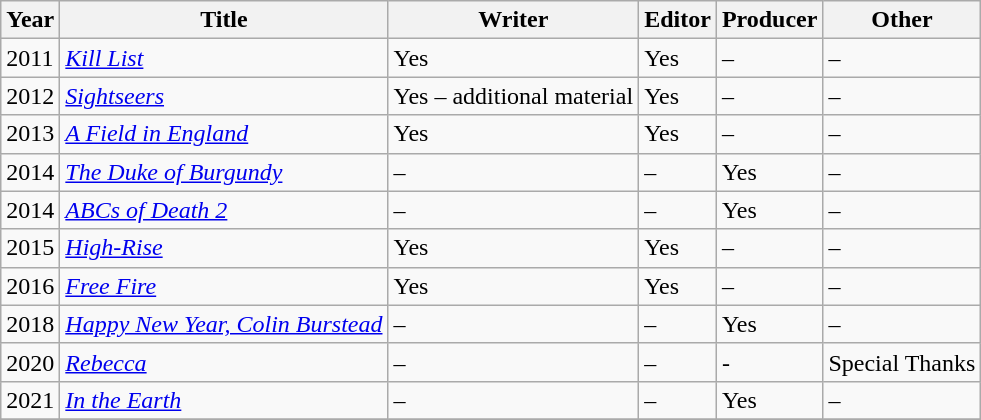<table class="wikitable">
<tr>
<th>Year</th>
<th>Title</th>
<th>Writer</th>
<th>Editor</th>
<th>Producer</th>
<th>Other</th>
</tr>
<tr>
<td>2011</td>
<td><em><a href='#'>Kill List</a></em></td>
<td>Yes</td>
<td>Yes</td>
<td>–</td>
<td>–</td>
</tr>
<tr>
<td>2012</td>
<td><em><a href='#'>Sightseers</a></em></td>
<td>Yes – additional material</td>
<td>Yes</td>
<td>–</td>
<td>–</td>
</tr>
<tr>
<td>2013</td>
<td><em><a href='#'>A Field in England</a></em></td>
<td>Yes</td>
<td>Yes</td>
<td>–</td>
<td>–</td>
</tr>
<tr>
<td>2014</td>
<td><em><a href='#'>The Duke of Burgundy</a></em></td>
<td>–</td>
<td>–</td>
<td>Yes</td>
<td>–</td>
</tr>
<tr>
<td>2014</td>
<td><em><a href='#'>ABCs of Death 2</a></em></td>
<td>–</td>
<td>–</td>
<td>Yes</td>
<td>–</td>
</tr>
<tr>
<td>2015</td>
<td><em><a href='#'>High-Rise</a></em></td>
<td>Yes</td>
<td>Yes</td>
<td>–</td>
<td>–</td>
</tr>
<tr>
<td>2016</td>
<td><em><a href='#'>Free Fire</a></em></td>
<td>Yes</td>
<td>Yes</td>
<td>–</td>
<td>–</td>
</tr>
<tr>
<td>2018</td>
<td><em><a href='#'>Happy New Year, Colin Burstead</a></em></td>
<td>–</td>
<td>–</td>
<td>Yes</td>
<td>–</td>
</tr>
<tr>
<td>2020</td>
<td><em><a href='#'>Rebecca</a></em></td>
<td>–</td>
<td>–</td>
<td>-</td>
<td>Special Thanks</td>
</tr>
<tr>
<td>2021</td>
<td><em><a href='#'>In the Earth</a></em></td>
<td>–</td>
<td>–</td>
<td>Yes</td>
<td>–</td>
</tr>
<tr>
</tr>
</table>
